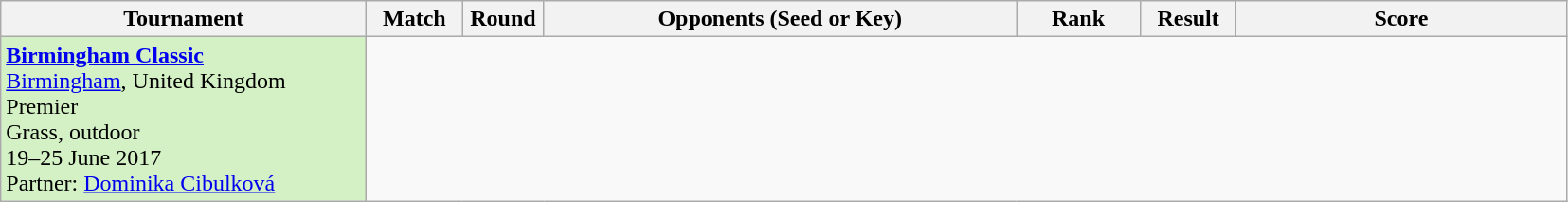<table class="wikitable">
<tr>
<th style="width:250px;">Tournament</th>
<th style="width:60px;">Match</th>
<th style="width:50px;">Round</th>
<th style="width:325px;">Opponents (Seed or Key)</th>
<th style="width:80px;">Rank</th>
<th style="width:60px;">Result</th>
<th style="width:225px;">Score</th>
</tr>
<tr>
<td rowspan="3" style="background:#D4F1C5; text-align:left; vertical-align:top;"><strong><a href='#'>Birmingham Classic</a></strong><br> <a href='#'>Birmingham</a>, United Kingdom<br>Premier<br>Grass, outdoor<br>19–25 June 2017<br>Partner:  <a href='#'>Dominika Cibulková</a><br>
</td>
</tr>
</table>
